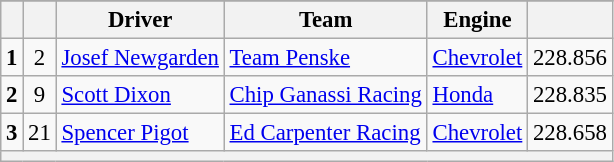<table class="wikitable" style="font-size:95%;">
<tr>
</tr>
<tr>
<th></th>
<th></th>
<th>Driver</th>
<th>Team</th>
<th>Engine</th>
<th></th>
</tr>
<tr>
<td style="text-align:center;"><strong>1</strong></td>
<td style="text-align:center;">2</td>
<td align="left"> <a href='#'>Josef Newgarden</a></td>
<td><a href='#'>Team Penske</a></td>
<td><a href='#'>Chevrolet</a></td>
<td>228.856</td>
</tr>
<tr>
<td style="text-align:center;"><strong>2</strong></td>
<td style="text-align:center;">9</td>
<td align="left"> <a href='#'>Scott Dixon</a></td>
<td><a href='#'>Chip Ganassi Racing</a></td>
<td><a href='#'>Honda</a></td>
<td>228.835</td>
</tr>
<tr>
<td style="text-align:center;"><strong>3</strong></td>
<td style="text-align:center;">21</td>
<td align="left"> <a href='#'>Spencer Pigot</a></td>
<td><a href='#'>Ed Carpenter Racing</a></td>
<td><a href='#'>Chevrolet</a></td>
<td>228.658</td>
</tr>
<tr>
<th colspan=6></th>
</tr>
</table>
